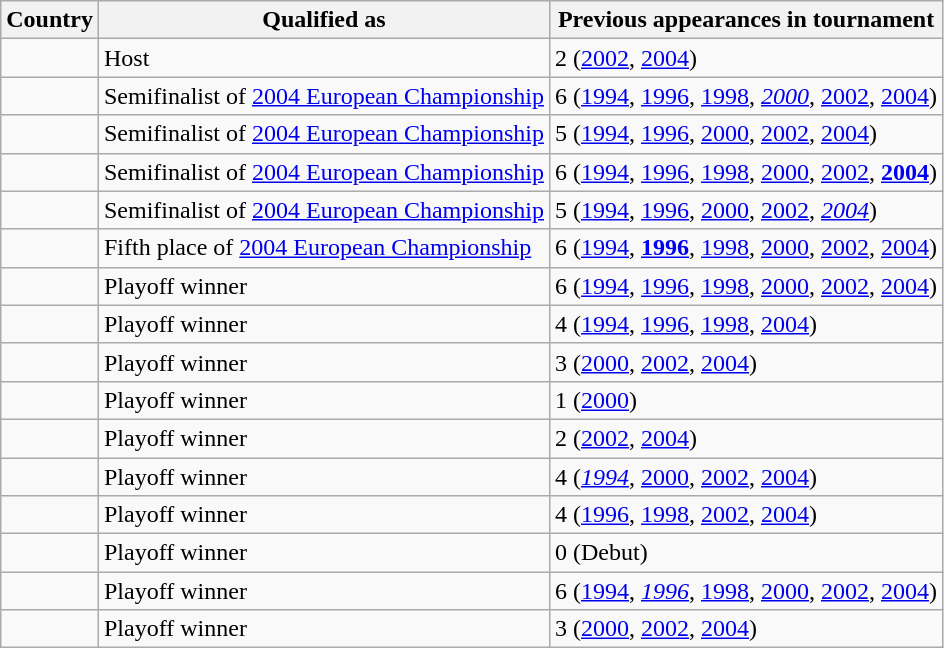<table class="wikitable sortable">
<tr>
<th>Country</th>
<th>Qualified as</th>
<th>Previous appearances in tournament</th>
</tr>
<tr>
<td></td>
<td>Host</td>
<td>2 (<a href='#'>2002</a>, <a href='#'>2004</a>)</td>
</tr>
<tr>
<td></td>
<td>Semifinalist of <a href='#'>2004 European Championship</a></td>
<td>6 (<a href='#'>1994</a>, <a href='#'>1996</a>, <a href='#'>1998</a>, <em><a href='#'>2000</a></em>, <a href='#'>2002</a>, <a href='#'>2004</a>)</td>
</tr>
<tr>
<td></td>
<td>Semifinalist of <a href='#'>2004 European Championship</a></td>
<td>5 (<a href='#'>1994</a>, <a href='#'>1996</a>, <a href='#'>2000</a>, <a href='#'>2002</a>, <a href='#'>2004</a>)</td>
</tr>
<tr>
<td></td>
<td>Semifinalist of <a href='#'>2004 European Championship</a></td>
<td>6 (<a href='#'>1994</a>, <a href='#'>1996</a>, <a href='#'>1998</a>, <a href='#'>2000</a>, <a href='#'>2002</a>, <strong><a href='#'>2004</a></strong>)</td>
</tr>
<tr>
<td></td>
<td>Semifinalist of <a href='#'>2004 European Championship</a></td>
<td>5 (<a href='#'>1994</a>, <a href='#'>1996</a>, <a href='#'>2000</a>, <a href='#'>2002</a>, <em><a href='#'>2004</a></em>)</td>
</tr>
<tr>
<td></td>
<td>Fifth place of <a href='#'>2004 European Championship</a></td>
<td>6 (<a href='#'>1994</a>, <strong><a href='#'>1996</a></strong>, <a href='#'>1998</a>, <a href='#'>2000</a>, <a href='#'>2002</a>, <a href='#'>2004</a>)</td>
</tr>
<tr>
<td></td>
<td>Playoff winner</td>
<td>6 (<a href='#'>1994</a>, <a href='#'>1996</a>, <a href='#'>1998</a>, <a href='#'>2000</a>, <a href='#'>2002</a>, <a href='#'>2004</a>)</td>
</tr>
<tr>
<td></td>
<td>Playoff winner</td>
<td>4 (<a href='#'>1994</a>, <a href='#'>1996</a>, <a href='#'>1998</a>, <a href='#'>2004</a>)</td>
</tr>
<tr>
<td></td>
<td>Playoff winner</td>
<td>3 (<a href='#'>2000</a>, <a href='#'>2002</a>, <a href='#'>2004</a>)</td>
</tr>
<tr>
<td></td>
<td>Playoff winner</td>
<td>1 (<a href='#'>2000</a>)</td>
</tr>
<tr>
<td></td>
<td>Playoff winner</td>
<td>2 (<a href='#'>2002</a>, <a href='#'>2004</a>)</td>
</tr>
<tr>
<td></td>
<td>Playoff winner</td>
<td>4 (<em><a href='#'>1994</a></em>, <a href='#'>2000</a>, <a href='#'>2002</a>, <a href='#'>2004</a>)</td>
</tr>
<tr>
<td></td>
<td>Playoff winner</td>
<td>4 (<a href='#'>1996</a>, <a href='#'>1998</a>, <a href='#'>2002</a>, <a href='#'>2004</a>)</td>
</tr>
<tr>
<td></td>
<td>Playoff winner</td>
<td>0 (Debut)</td>
</tr>
<tr>
<td></td>
<td>Playoff winner</td>
<td>6 (<a href='#'>1994</a>, <em><a href='#'>1996</a></em>, <a href='#'>1998</a>, <a href='#'>2000</a>, <a href='#'>2002</a>, <a href='#'>2004</a>)</td>
</tr>
<tr>
<td></td>
<td>Playoff winner</td>
<td>3 (<a href='#'>2000</a>, <a href='#'>2002</a>, <a href='#'>2004</a>)</td>
</tr>
</table>
